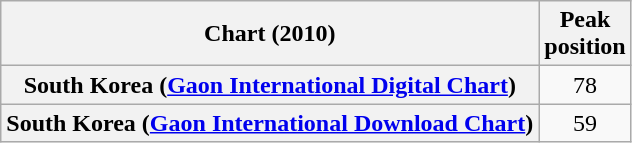<table class="wikitable plainrowheaders" style="text-align:center;">
<tr>
<th scope="col">Chart (2010)</th>
<th scope="col">Peak<br>position</th>
</tr>
<tr>
<th scope="row">South Korea (<a href='#'>Gaon International Digital Chart</a>)</th>
<td align="center">78</td>
</tr>
<tr>
<th scope="row">South Korea (<a href='#'>Gaon International Download Chart</a>)</th>
<td align="center">59</td>
</tr>
</table>
